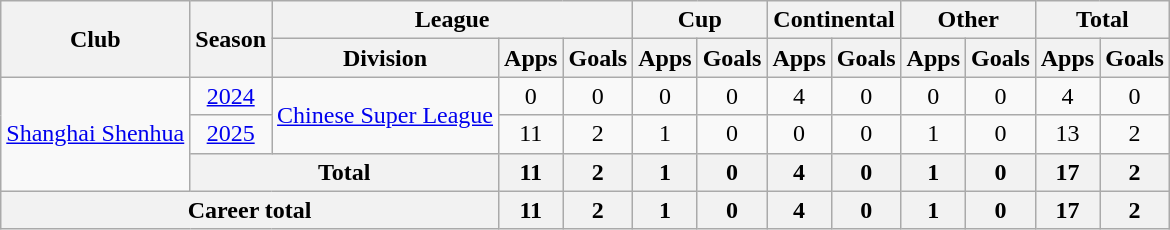<table class="wikitable" style="text-align: center">
<tr>
<th rowspan="2">Club</th>
<th rowspan="2">Season</th>
<th colspan="3">League</th>
<th colspan="2">Cup</th>
<th colspan="2">Continental</th>
<th colspan="2">Other</th>
<th colspan="2">Total</th>
</tr>
<tr>
<th>Division</th>
<th>Apps</th>
<th>Goals</th>
<th>Apps</th>
<th>Goals</th>
<th>Apps</th>
<th>Goals</th>
<th>Apps</th>
<th>Goals</th>
<th>Apps</th>
<th>Goals</th>
</tr>
<tr>
<td rowspan="3"><a href='#'>Shanghai Shenhua</a></td>
<td><a href='#'>2024</a></td>
<td rowspan="2"><a href='#'>Chinese Super League</a></td>
<td>0</td>
<td>0</td>
<td>0</td>
<td>0</td>
<td>4</td>
<td>0</td>
<td>0</td>
<td>0</td>
<td>4</td>
<td>0</td>
</tr>
<tr>
<td><a href='#'>2025</a></td>
<td>11</td>
<td>2</td>
<td>1</td>
<td>0</td>
<td>0</td>
<td>0</td>
<td>1</td>
<td>0</td>
<td>13</td>
<td>2</td>
</tr>
<tr>
<th colspan=2>Total</th>
<th>11</th>
<th>2</th>
<th>1</th>
<th>0</th>
<th>4</th>
<th>0</th>
<th>1</th>
<th>0</th>
<th>17</th>
<th>2</th>
</tr>
<tr>
<th colspan=3>Career total</th>
<th>11</th>
<th>2</th>
<th>1</th>
<th>0</th>
<th>4</th>
<th>0</th>
<th>1</th>
<th>0</th>
<th>17</th>
<th>2</th>
</tr>
</table>
